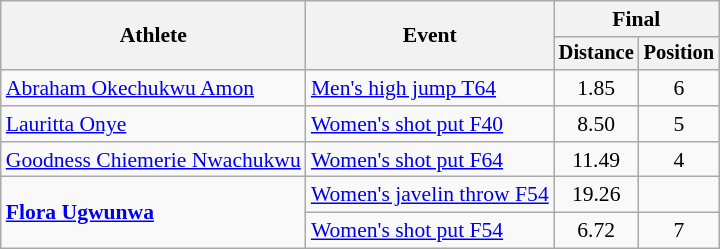<table class=wikitable style="font-size:90%">
<tr>
<th rowspan="2">Athlete</th>
<th rowspan="2">Event</th>
<th colspan="2">Final</th>
</tr>
<tr style="font-size:95%">
<th>Distance</th>
<th>Position</th>
</tr>
<tr align=center>
<td align=left><a href='#'>Abraham Okechukwu Amon</a></td>
<td align=left><a href='#'>Men's high jump T64</a></td>
<td>1.85</td>
<td>6</td>
</tr>
<tr align=center>
<td align=left><a href='#'>Lauritta Onye</a></td>
<td align=left><a href='#'>Women's shot put F40</a></td>
<td>8.50</td>
<td>5</td>
</tr>
<tr align=center>
<td align=left><a href='#'>Goodness Chiemerie Nwachukwu</a></td>
<td align=left><a href='#'>Women's shot put F64</a></td>
<td>11.49</td>
<td>4</td>
</tr>
<tr align=center>
<td align=left rowspan=2><strong><a href='#'>Flora Ugwunwa</a></strong></td>
<td align=left><a href='#'>Women's javelin throw F54</a></td>
<td>19.26</td>
<td></td>
</tr>
<tr align=center>
<td align=left><a href='#'>Women's shot put F54</a></td>
<td>6.72</td>
<td>7</td>
</tr>
</table>
